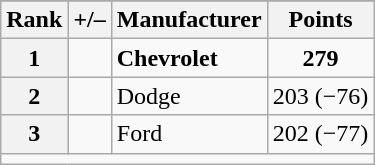<table class="wikitable">
<tr>
</tr>
<tr>
<th scope="col">Rank</th>
<th scope="col">+/–</th>
<th scope="col">Manufacturer</th>
<th scope="col">Points</th>
</tr>
<tr>
<th scope="row">1</th>
<td align="left"></td>
<td><strong>Chevrolet</strong></td>
<td style="text-align:center;"><strong>279</strong></td>
</tr>
<tr>
<th scope="row">2</th>
<td align="left"></td>
<td>Dodge</td>
<td style="text-align:center;">203 (−76)</td>
</tr>
<tr>
<th scope="row">3</th>
<td align="left"></td>
<td>Ford</td>
<td style="text-align:center;">202 (−77)</td>
</tr>
<tr class="sortbottom">
<td colspan="9"></td>
</tr>
</table>
